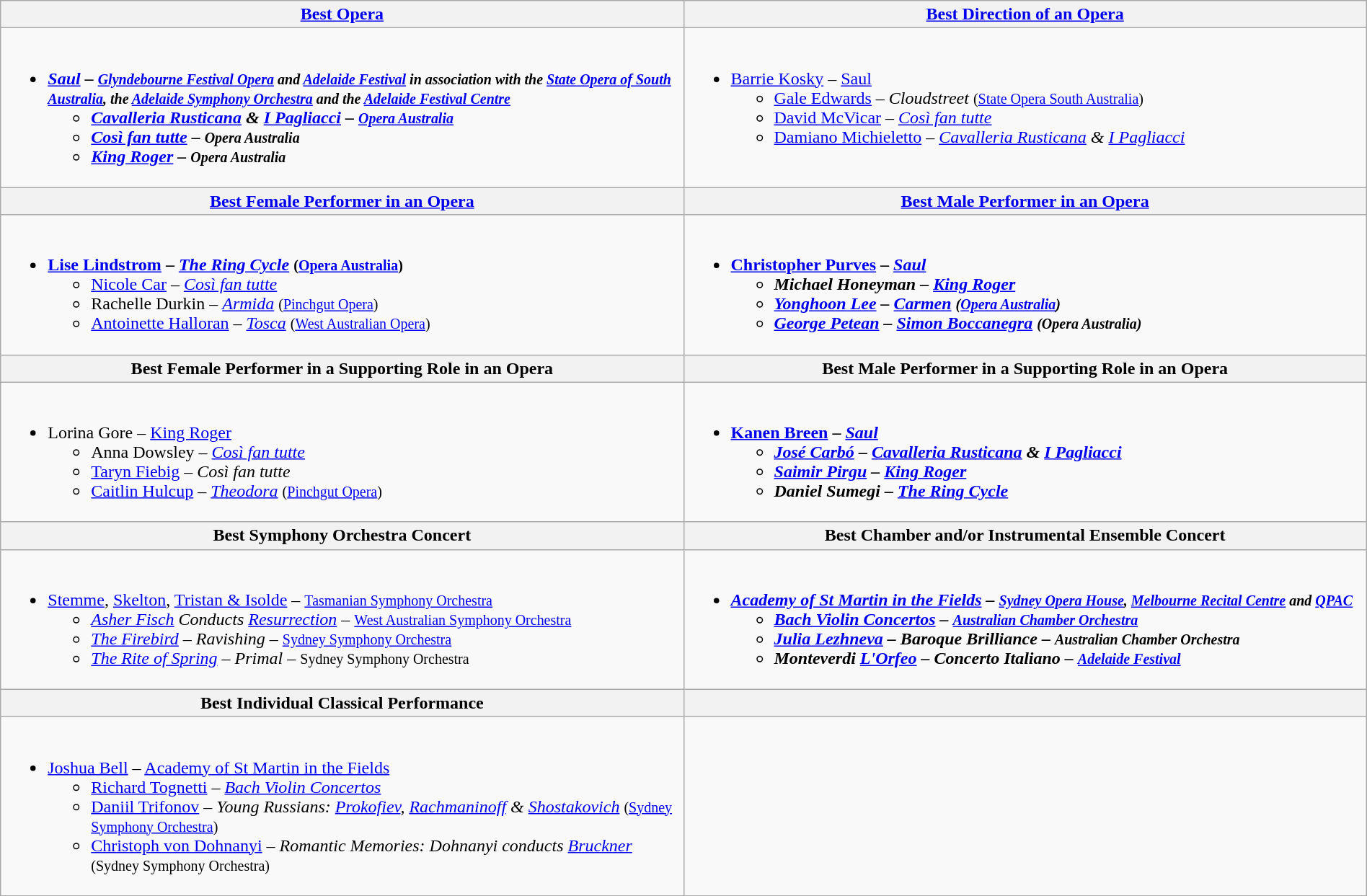<table class="wikitable" style="width:100%;">
<tr>
<th style="width:50%;"><a href='#'>Best Opera</a></th>
<th style="width:50%;"><a href='#'>Best Direction of an Opera</a></th>
</tr>
<tr>
<td valign="top"><br><ul><li><strong><em><a href='#'>Saul</a><em> – <small><a href='#'>Glyndebourne Festival Opera</a> and <a href='#'>Adelaide Festival</a> in association with the <a href='#'>State Opera of South Australia</a>, the <a href='#'>Adelaide Symphony Orchestra</a> and the <a href='#'>Adelaide Festival Centre</a></small><strong><ul><li></em><a href='#'>Cavalleria Rusticana</a> & <a href='#'>I Pagliacci</a><em> – <small><a href='#'>Opera Australia</a></small></li><li></em><a href='#'>Così fan tutte</a><em> – <small>Opera Australia</small></li><li></em><a href='#'>King Roger</a><em> – <small>Opera Australia</small></li></ul></li></ul></td>
<td valign="top"><br><ul><li></strong><a href='#'>Barrie Kosky</a> – </em><a href='#'>Saul</a></em></strong><ul><li><a href='#'>Gale Edwards</a> – <em>Cloudstreet</em> <small>(<a href='#'>State Opera South Australia</a>)</small></li><li><a href='#'>David McVicar</a> – <em><a href='#'>Così fan tutte</a></em></li><li><a href='#'>Damiano Michieletto</a> – <em><a href='#'>Cavalleria Rusticana</a></em> <em>& <a href='#'>I Pagliacci</a></em></li></ul></li></ul></td>
</tr>
<tr>
<th style="width:50%"><a href='#'>Best Female Performer in an Opera</a></th>
<th style="width:50%"><a href='#'>Best Male Performer in an Opera</a></th>
</tr>
<tr>
<td valign="top"><br><ul><li><strong><a href='#'>Lise Lindstrom</a> – <em><a href='#'>The Ring Cycle</a></em> <small>(<a href='#'>Opera Australia</a>)</small></strong><ul><li><a href='#'>Nicole Car</a> – <em><a href='#'>Così fan tutte</a></em></li><li>Rachelle Durkin – <em><a href='#'>Armida</a></em> <small>(<a href='#'>Pinchgut Opera</a>)</small></li><li><a href='#'>Antoinette Halloran</a> – <em><a href='#'>Tosca</a></em> <small>(<a href='#'>West Australian Opera</a>)</small></li></ul></li></ul></td>
<td valign="top"><br><ul><li><strong><a href='#'>Christopher Purves</a> – <em><a href='#'>Saul</a><strong><em><ul><li>Michael Honeyman – </em><a href='#'>King Roger</a><em></li><li><a href='#'>Yonghoon Lee</a> – </em><a href='#'>Carmen</a><em> <small>(<a href='#'>Opera Australia</a>)</small></li><li><a href='#'>George Petean</a> – </em><a href='#'>Simon Boccanegra</a><em> <small>(Opera Australia)</small></li></ul></li></ul></td>
</tr>
<tr>
<th style="width:50%">Best Female Performer in a Supporting Role in an Opera</th>
<th style="width:50%">Best Male Performer in a Supporting Role in an Opera</th>
</tr>
<tr>
<td valign="top"><br><ul><li></strong>Lorina Gore – </em><a href='#'>King Roger</a></em></strong><ul><li>Anna Dowsley – <em><a href='#'>Così fan tutte</a></em></li><li><a href='#'>Taryn Fiebig</a> – <em>Così fan tutte</em></li><li><a href='#'>Caitlin Hulcup</a> – <em><a href='#'>Theodora</a></em> <small>(<a href='#'>Pinchgut Opera</a>)</small></li></ul></li></ul></td>
<td valign="top"><br><ul><li><strong><a href='#'>Kanen Breen</a> – <em><a href='#'>Saul</a><strong><em><ul><li><a href='#'>José Carbó</a> – </em><a href='#'>Cavalleria Rusticana</a><em> </em>& <a href='#'>I Pagliacci</a><em></li><li><a href='#'>Saimir Pirgu</a> – </em><a href='#'>King Roger</a><em></li><li>Daniel Sumegi – </em><a href='#'>The Ring Cycle</a><em></li></ul></li></ul></td>
</tr>
<tr>
<th style="width:50%">Best Symphony Orchestra Concert</th>
<th style="width:50%">Best Chamber and/or Instrumental Ensemble Concert</th>
</tr>
<tr>
<td valign="top"><br><ul><li></em></strong><a href='#'>Stemme</a>, <a href='#'>Skelton</a>, <a href='#'>Tristan & Isolde</a></em> – <small><a href='#'>Tasmanian Symphony Orchestra</a></small></strong><ul><li><em><a href='#'>Asher Fisch</a> Conducts <a href='#'>Resurrection</a></em> – <small><a href='#'>West Australian Symphony Orchestra</a></small></li><li><em><a href='#'>The Firebird</a> – Ravishing</em> – <small><a href='#'>Sydney Symphony Orchestra</a></small></li><li><em><a href='#'>The Rite of Spring</a> – Primal</em> – <small>Sydney Symphony Orchestra</small></li></ul></li></ul></td>
<td valign="top"><br><ul><li><strong><em><a href='#'>Academy of St Martin in the Fields</a><em> – <small><a href='#'>Sydney Opera House</a>, <a href='#'>Melbourne Recital Centre</a> and <a href='#'>QPAC</a></small><strong><ul><li></em><a href='#'>Bach Violin Concertos</a><em> – <small><a href='#'>Australian Chamber Orchestra</a></small></li><li></em><a href='#'>Julia Lezhneva</a> – Baroque Brilliance<em> – <small>Australian Chamber Orchestra</small></li><li></em>Monteverdi <a href='#'>L'Orfeo</a> – Concerto Italiano<em> – <small><a href='#'>Adelaide Festival</a></small></li></ul></li></ul></td>
</tr>
<tr>
<th style="width:50%">Best Individual Classical Performance</th>
<th style="width:50%"></th>
</tr>
<tr>
<td valign="top"><br><ul><li></strong><a href='#'>Joshua Bell</a> – </em><a href='#'>Academy of St Martin in the Fields</a></em></strong><ul><li><a href='#'>Richard Tognetti</a> – <em><a href='#'>Bach Violin Concertos</a></em></li><li><a href='#'>Daniil Trifonov</a> – <em>Young Russians: <a href='#'>Prokofiev</a>, <a href='#'>Rachmaninoff</a> & <a href='#'>Shostakovich</a></em> <small>(<a href='#'>Sydney Symphony Orchestra</a>)</small></li><li><a href='#'>Christoph von Dohnanyi</a> – <em>Romantic Memories: Dohnanyi conducts <a href='#'>Bruckner</a></em> <small>(Sydney Symphony Orchestra)</small></li></ul></li></ul></td>
<td valign="top"></td>
</tr>
</table>
